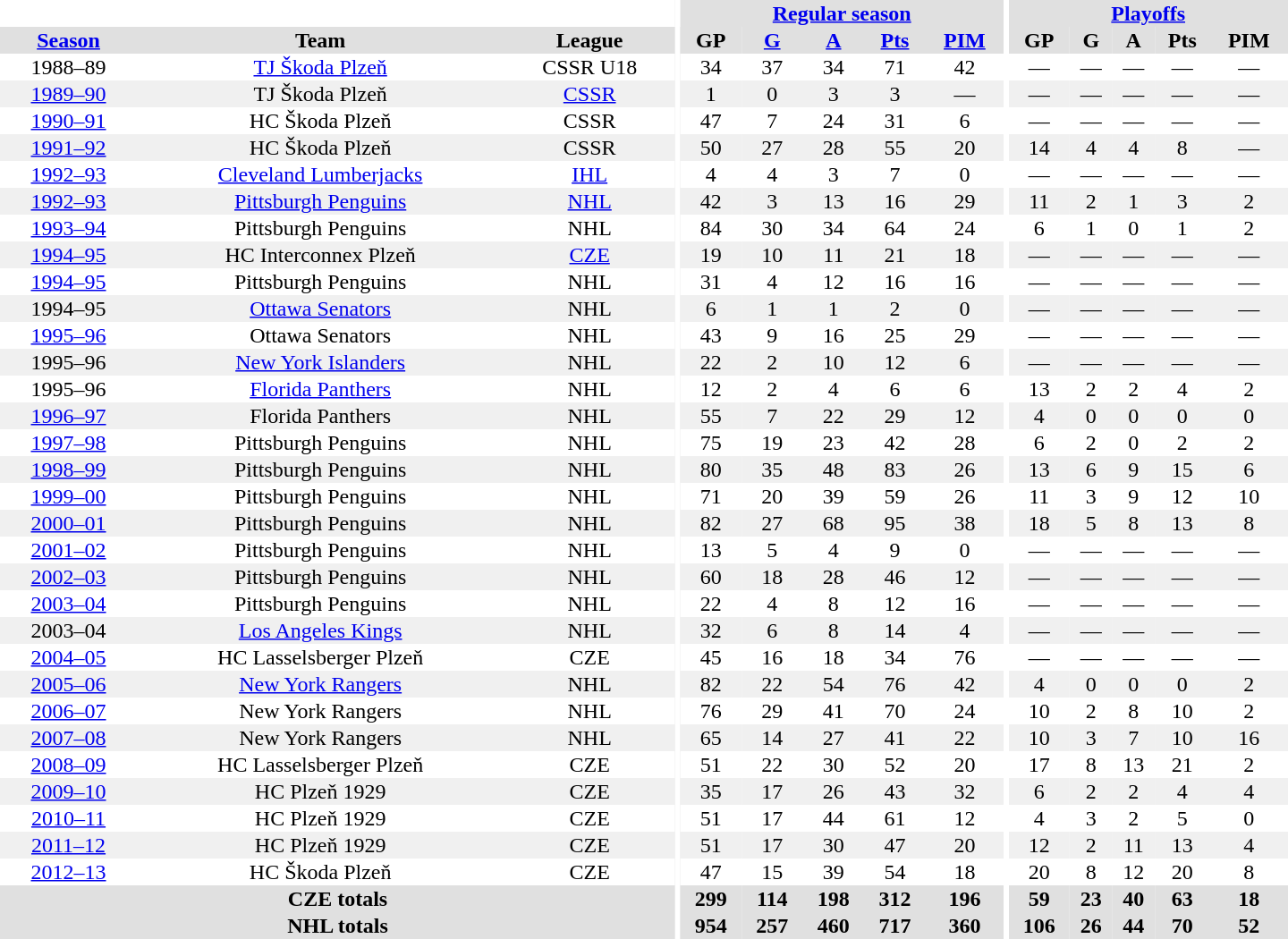<table border="0" cellpadding="1" cellspacing="0" style="text-align:center; width:60em">
<tr bgcolor="#e0e0e0">
<th colspan="3" bgcolor="#ffffff"></th>
<th rowspan="100" bgcolor="#ffffff"></th>
<th colspan="5"><a href='#'>Regular season</a></th>
<th rowspan="100" bgcolor="#ffffff"></th>
<th colspan="5"><a href='#'>Playoffs</a></th>
</tr>
<tr bgcolor="#e0e0e0">
<th><a href='#'>Season</a></th>
<th>Team</th>
<th>League</th>
<th>GP</th>
<th><a href='#'>G</a></th>
<th><a href='#'>A</a></th>
<th><a href='#'>Pts</a></th>
<th><a href='#'>PIM</a></th>
<th>GP</th>
<th>G</th>
<th>A</th>
<th>Pts</th>
<th>PIM</th>
</tr>
<tr>
<td>1988–89</td>
<td><a href='#'>TJ Škoda Plzeň</a></td>
<td>CSSR U18</td>
<td>34</td>
<td>37</td>
<td>34</td>
<td>71</td>
<td>42</td>
<td>—</td>
<td>—</td>
<td>—</td>
<td>—</td>
<td>—</td>
</tr>
<tr bgcolor="#f0f0f0">
<td><a href='#'>1989–90</a></td>
<td>TJ Škoda Plzeň</td>
<td><a href='#'>CSSR</a></td>
<td>1</td>
<td>0</td>
<td>3</td>
<td>3</td>
<td>—</td>
<td>—</td>
<td>—</td>
<td>—</td>
<td>—</td>
<td>—</td>
</tr>
<tr>
<td><a href='#'>1990–91</a></td>
<td>HC Škoda Plzeň</td>
<td>CSSR</td>
<td>47</td>
<td>7</td>
<td>24</td>
<td>31</td>
<td>6</td>
<td>—</td>
<td>—</td>
<td>—</td>
<td>—</td>
<td>—</td>
</tr>
<tr bgcolor="#f0f0f0">
<td><a href='#'>1991–92</a></td>
<td>HC Škoda Plzeň</td>
<td>CSSR</td>
<td>50</td>
<td>27</td>
<td>28</td>
<td>55</td>
<td>20</td>
<td>14</td>
<td>4</td>
<td>4</td>
<td>8</td>
<td>—</td>
</tr>
<tr>
<td><a href='#'>1992–93</a></td>
<td><a href='#'>Cleveland Lumberjacks</a></td>
<td><a href='#'>IHL</a></td>
<td>4</td>
<td>4</td>
<td>3</td>
<td>7</td>
<td>0</td>
<td>—</td>
<td>—</td>
<td>—</td>
<td>—</td>
<td>—</td>
</tr>
<tr bgcolor="#f0f0f0">
<td><a href='#'>1992–93</a></td>
<td><a href='#'>Pittsburgh Penguins</a></td>
<td><a href='#'>NHL</a></td>
<td>42</td>
<td>3</td>
<td>13</td>
<td>16</td>
<td>29</td>
<td>11</td>
<td>2</td>
<td>1</td>
<td>3</td>
<td>2</td>
</tr>
<tr>
<td><a href='#'>1993–94</a></td>
<td>Pittsburgh Penguins</td>
<td>NHL</td>
<td>84</td>
<td>30</td>
<td>34</td>
<td>64</td>
<td>24</td>
<td>6</td>
<td>1</td>
<td>0</td>
<td>1</td>
<td>2</td>
</tr>
<tr bgcolor="#f0f0f0">
<td><a href='#'>1994–95</a></td>
<td>HC Interconnex Plzeň</td>
<td><a href='#'>CZE</a></td>
<td>19</td>
<td>10</td>
<td>11</td>
<td>21</td>
<td>18</td>
<td>—</td>
<td>—</td>
<td>—</td>
<td>—</td>
<td>—</td>
</tr>
<tr>
<td><a href='#'>1994–95</a></td>
<td>Pittsburgh Penguins</td>
<td>NHL</td>
<td>31</td>
<td>4</td>
<td>12</td>
<td>16</td>
<td>16</td>
<td>—</td>
<td>—</td>
<td>—</td>
<td>—</td>
<td>—</td>
</tr>
<tr bgcolor="#f0f0f0">
<td>1994–95</td>
<td><a href='#'>Ottawa Senators</a></td>
<td>NHL</td>
<td>6</td>
<td>1</td>
<td>1</td>
<td>2</td>
<td>0</td>
<td>—</td>
<td>—</td>
<td>—</td>
<td>—</td>
<td>—</td>
</tr>
<tr>
<td><a href='#'>1995–96</a></td>
<td>Ottawa Senators</td>
<td>NHL</td>
<td>43</td>
<td>9</td>
<td>16</td>
<td>25</td>
<td>29</td>
<td>—</td>
<td>—</td>
<td>—</td>
<td>—</td>
<td>—</td>
</tr>
<tr bgcolor="#f0f0f0">
<td>1995–96</td>
<td><a href='#'>New York Islanders</a></td>
<td>NHL</td>
<td>22</td>
<td>2</td>
<td>10</td>
<td>12</td>
<td>6</td>
<td>—</td>
<td>—</td>
<td>—</td>
<td>—</td>
<td>—</td>
</tr>
<tr>
<td>1995–96</td>
<td><a href='#'>Florida Panthers</a></td>
<td>NHL</td>
<td>12</td>
<td>2</td>
<td>4</td>
<td>6</td>
<td>6</td>
<td>13</td>
<td>2</td>
<td>2</td>
<td>4</td>
<td>2</td>
</tr>
<tr bgcolor="#f0f0f0">
<td><a href='#'>1996–97</a></td>
<td>Florida Panthers</td>
<td>NHL</td>
<td>55</td>
<td>7</td>
<td>22</td>
<td>29</td>
<td>12</td>
<td>4</td>
<td>0</td>
<td>0</td>
<td>0</td>
<td>0</td>
</tr>
<tr>
<td><a href='#'>1997–98</a></td>
<td>Pittsburgh Penguins</td>
<td>NHL</td>
<td>75</td>
<td>19</td>
<td>23</td>
<td>42</td>
<td>28</td>
<td>6</td>
<td>2</td>
<td>0</td>
<td>2</td>
<td>2</td>
</tr>
<tr bgcolor="#f0f0f0">
<td><a href='#'>1998–99</a></td>
<td>Pittsburgh Penguins</td>
<td>NHL</td>
<td>80</td>
<td>35</td>
<td>48</td>
<td>83</td>
<td>26</td>
<td>13</td>
<td>6</td>
<td>9</td>
<td>15</td>
<td>6</td>
</tr>
<tr>
<td><a href='#'>1999–00</a></td>
<td>Pittsburgh Penguins</td>
<td>NHL</td>
<td>71</td>
<td>20</td>
<td>39</td>
<td>59</td>
<td>26</td>
<td>11</td>
<td>3</td>
<td>9</td>
<td>12</td>
<td>10</td>
</tr>
<tr bgcolor="#f0f0f0">
<td><a href='#'>2000–01</a></td>
<td>Pittsburgh Penguins</td>
<td>NHL</td>
<td>82</td>
<td>27</td>
<td>68</td>
<td>95</td>
<td>38</td>
<td>18</td>
<td>5</td>
<td>8</td>
<td>13</td>
<td>8</td>
</tr>
<tr>
<td><a href='#'>2001–02</a></td>
<td>Pittsburgh Penguins</td>
<td>NHL</td>
<td>13</td>
<td>5</td>
<td>4</td>
<td>9</td>
<td>0</td>
<td>—</td>
<td>—</td>
<td>—</td>
<td>—</td>
<td>—</td>
</tr>
<tr bgcolor="#f0f0f0">
<td><a href='#'>2002–03</a></td>
<td>Pittsburgh Penguins</td>
<td>NHL</td>
<td>60</td>
<td>18</td>
<td>28</td>
<td>46</td>
<td>12</td>
<td>—</td>
<td>—</td>
<td>—</td>
<td>—</td>
<td>—</td>
</tr>
<tr>
<td><a href='#'>2003–04</a></td>
<td>Pittsburgh Penguins</td>
<td>NHL</td>
<td>22</td>
<td>4</td>
<td>8</td>
<td>12</td>
<td>16</td>
<td>—</td>
<td>—</td>
<td>—</td>
<td>—</td>
<td>—</td>
</tr>
<tr bgcolor="#f0f0f0">
<td>2003–04</td>
<td><a href='#'>Los Angeles Kings</a></td>
<td>NHL</td>
<td>32</td>
<td>6</td>
<td>8</td>
<td>14</td>
<td>4</td>
<td>—</td>
<td>—</td>
<td>—</td>
<td>—</td>
<td>—</td>
</tr>
<tr>
<td><a href='#'>2004–05</a></td>
<td>HC Lasselsberger Plzeň</td>
<td>CZE</td>
<td>45</td>
<td>16</td>
<td>18</td>
<td>34</td>
<td>76</td>
<td>—</td>
<td>—</td>
<td>—</td>
<td>—</td>
<td>—</td>
</tr>
<tr bgcolor="#f0f0f0">
<td><a href='#'>2005–06</a></td>
<td><a href='#'>New York Rangers</a></td>
<td>NHL</td>
<td>82</td>
<td>22</td>
<td>54</td>
<td>76</td>
<td>42</td>
<td>4</td>
<td>0</td>
<td>0</td>
<td>0</td>
<td>2</td>
</tr>
<tr>
<td><a href='#'>2006–07</a></td>
<td>New York Rangers</td>
<td>NHL</td>
<td>76</td>
<td>29</td>
<td>41</td>
<td>70</td>
<td>24</td>
<td>10</td>
<td>2</td>
<td>8</td>
<td>10</td>
<td>2</td>
</tr>
<tr bgcolor="#f0f0f0">
<td><a href='#'>2007–08</a></td>
<td>New York Rangers</td>
<td>NHL</td>
<td>65</td>
<td>14</td>
<td>27</td>
<td>41</td>
<td>22</td>
<td>10</td>
<td>3</td>
<td>7</td>
<td>10</td>
<td>16</td>
</tr>
<tr>
<td><a href='#'>2008–09</a></td>
<td>HC Lasselsberger Plzeň</td>
<td>CZE</td>
<td>51</td>
<td>22</td>
<td>30</td>
<td>52</td>
<td>20</td>
<td>17</td>
<td>8</td>
<td>13</td>
<td>21</td>
<td>2</td>
</tr>
<tr bgcolor="#f0f0f0">
<td><a href='#'>2009–10</a></td>
<td>HC Plzeň 1929</td>
<td>CZE</td>
<td>35</td>
<td>17</td>
<td>26</td>
<td>43</td>
<td>32</td>
<td>6</td>
<td>2</td>
<td>2</td>
<td>4</td>
<td>4</td>
</tr>
<tr>
<td><a href='#'>2010–11</a></td>
<td>HC Plzeň 1929</td>
<td>CZE</td>
<td>51</td>
<td>17</td>
<td>44</td>
<td>61</td>
<td>12</td>
<td>4</td>
<td>3</td>
<td>2</td>
<td>5</td>
<td>0</td>
</tr>
<tr bgcolor="#f0f0f0">
<td><a href='#'>2011–12</a></td>
<td>HC Plzeň 1929</td>
<td>CZE</td>
<td>51</td>
<td>17</td>
<td>30</td>
<td>47</td>
<td>20</td>
<td>12</td>
<td>2</td>
<td>11</td>
<td>13</td>
<td>4</td>
</tr>
<tr>
<td><a href='#'>2012–13</a></td>
<td>HC Škoda Plzeň</td>
<td>CZE</td>
<td>47</td>
<td>15</td>
<td>39</td>
<td>54</td>
<td>18</td>
<td>20</td>
<td>8</td>
<td>12</td>
<td>20</td>
<td>8</td>
</tr>
<tr bgcolor="#e0e0e0">
<th colspan="3">CZE totals</th>
<th>299</th>
<th>114</th>
<th>198</th>
<th>312</th>
<th>196</th>
<th>59</th>
<th>23</th>
<th>40</th>
<th>63</th>
<th>18</th>
</tr>
<tr bgcolor="#e0e0e0">
<th colspan="3">NHL totals</th>
<th>954</th>
<th>257</th>
<th>460</th>
<th>717</th>
<th>360</th>
<th>106</th>
<th>26</th>
<th>44</th>
<th>70</th>
<th>52</th>
</tr>
</table>
